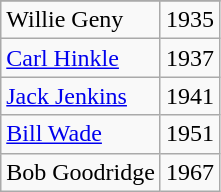<table class="wikitable">
<tr>
</tr>
<tr>
<td>Willie Geny</td>
<td>1935</td>
</tr>
<tr>
<td><a href='#'>Carl Hinkle</a></td>
<td>1937</td>
</tr>
<tr>
<td><a href='#'>Jack Jenkins</a></td>
<td>1941</td>
</tr>
<tr>
<td><a href='#'>Bill Wade</a></td>
<td>1951</td>
</tr>
<tr>
<td>Bob Goodridge</td>
<td>1967</td>
</tr>
</table>
